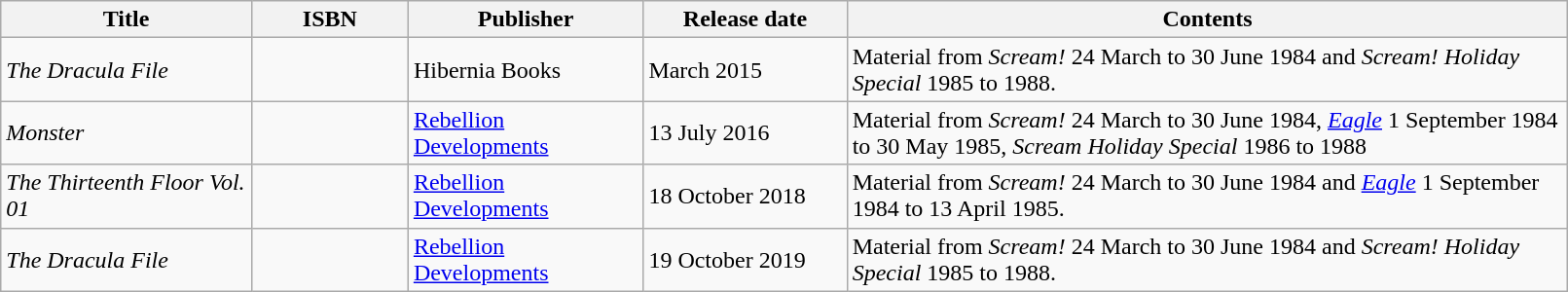<table class="wikitable" width="85%">
<tr>
<th width=16%>Title</th>
<th width=10%>ISBN</th>
<th width=15%>Publisher</th>
<th width=13%>Release date</th>
<th width=46%>Contents</th>
</tr>
<tr>
<td><em>The Dracula File</em></td>
<td></td>
<td>Hibernia Books</td>
<td>March 2015</td>
<td>Material from <em>Scream!</em> 24 March to 30 June 1984 and <em>Scream! Holiday Special</em> 1985 to 1988.</td>
</tr>
<tr>
<td><em>Monster</em></td>
<td></td>
<td><a href='#'>Rebellion Developments</a></td>
<td>13 July 2016</td>
<td>Material from <em>Scream!</em> 24 March to 30 June 1984, <em><a href='#'>Eagle</a></em> 1 September 1984 to 30 May 1985, <em>Scream Holiday Special</em> 1986 to 1988</td>
</tr>
<tr>
<td><em>The Thirteenth Floor Vol. 01</em></td>
<td></td>
<td><a href='#'>Rebellion Developments</a></td>
<td>18 October 2018</td>
<td>Material from <em>Scream!</em> 24 March to 30 June 1984 and <em><a href='#'>Eagle</a></em> 1 September 1984 to 13 April 1985.</td>
</tr>
<tr>
<td><em>The Dracula File</em></td>
<td></td>
<td><a href='#'>Rebellion Developments</a></td>
<td>19 October 2019</td>
<td>Material from <em>Scream!</em> 24 March to 30 June 1984 and <em>Scream! Holiday Special</em> 1985 to 1988.</td>
</tr>
</table>
